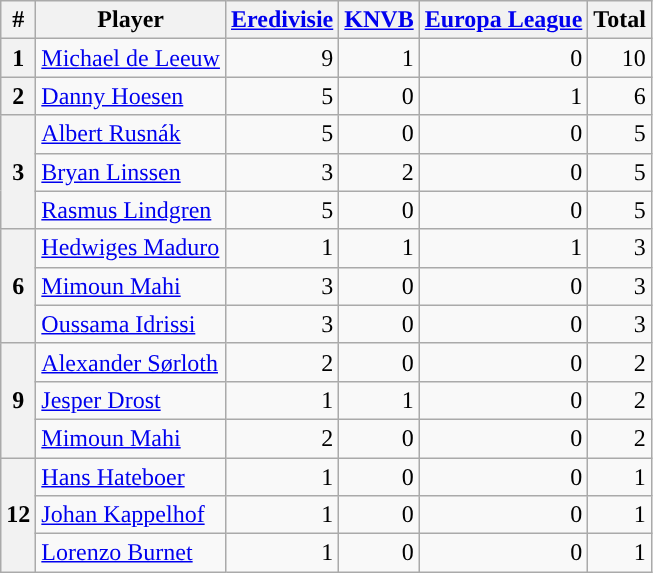<table class="wikitable" style="text-align:right;">
<tr>
<th>#</th>
<th>Player</th>
<th><a href='#'>Eredivisie</a></th>
<th><a href='#'>KNVB</a></th>
<th><a href='#'>Europa League</a></th>
<th>Total</th>
</tr>
<tr>
<th align=center>1</th>
<td align=left> <a href='#'>Michael de Leeuw</a></td>
<td>9</td>
<td>1</td>
<td>0</td>
<td>10</td>
</tr>
<tr>
<th align=center>2</th>
<td align=left> <a href='#'>Danny Hoesen</a></td>
<td>5</td>
<td>0</td>
<td>1</td>
<td>6</td>
</tr>
<tr>
<th align=center rowspan=3>3</th>
<td align=left> <a href='#'>Albert Rusnák</a></td>
<td>5</td>
<td>0</td>
<td>0</td>
<td>5</td>
</tr>
<tr>
<td align=left> <a href='#'>Bryan Linssen</a></td>
<td>3</td>
<td>2</td>
<td>0</td>
<td>5</td>
</tr>
<tr>
<td align=left> <a href='#'>Rasmus Lindgren</a></td>
<td>5</td>
<td>0</td>
<td>0</td>
<td>5</td>
</tr>
<tr>
<th align=center rowspan=3>6</th>
<td align=left> <a href='#'>Hedwiges Maduro</a></td>
<td>1</td>
<td>1</td>
<td>1</td>
<td>3</td>
</tr>
<tr>
<td align=left> <a href='#'>Mimoun Mahi</a></td>
<td>3</td>
<td>0</td>
<td>0</td>
<td>3</td>
</tr>
<tr>
<td align=left> <a href='#'>Oussama Idrissi</a></td>
<td>3</td>
<td>0</td>
<td>0</td>
<td>3</td>
</tr>
<tr>
<th align=center rowspan=3>9</th>
<td align=left> <a href='#'>Alexander Sørloth</a></td>
<td>2</td>
<td>0</td>
<td>0</td>
<td>2</td>
</tr>
<tr>
<td align=left> <a href='#'>Jesper Drost</a></td>
<td>1</td>
<td>1</td>
<td>0</td>
<td>2</td>
</tr>
<tr>
<td align=left> <a href='#'>Mimoun Mahi</a></td>
<td>2</td>
<td>0</td>
<td>0</td>
<td>2</td>
</tr>
<tr>
<th align=center rowspan=3>12</th>
<td align=left> <a href='#'>Hans Hateboer</a></td>
<td>1</td>
<td>0</td>
<td>0</td>
<td>1</td>
</tr>
<tr>
<td align=left> <a href='#'>Johan Kappelhof</a></td>
<td>1</td>
<td>0</td>
<td>0</td>
<td>1</td>
</tr>
<tr>
<td align=left> <a href='#'>Lorenzo Burnet</a></td>
<td>1</td>
<td>0</td>
<td>0</td>
<td>1</td>
</tr>
</table>
